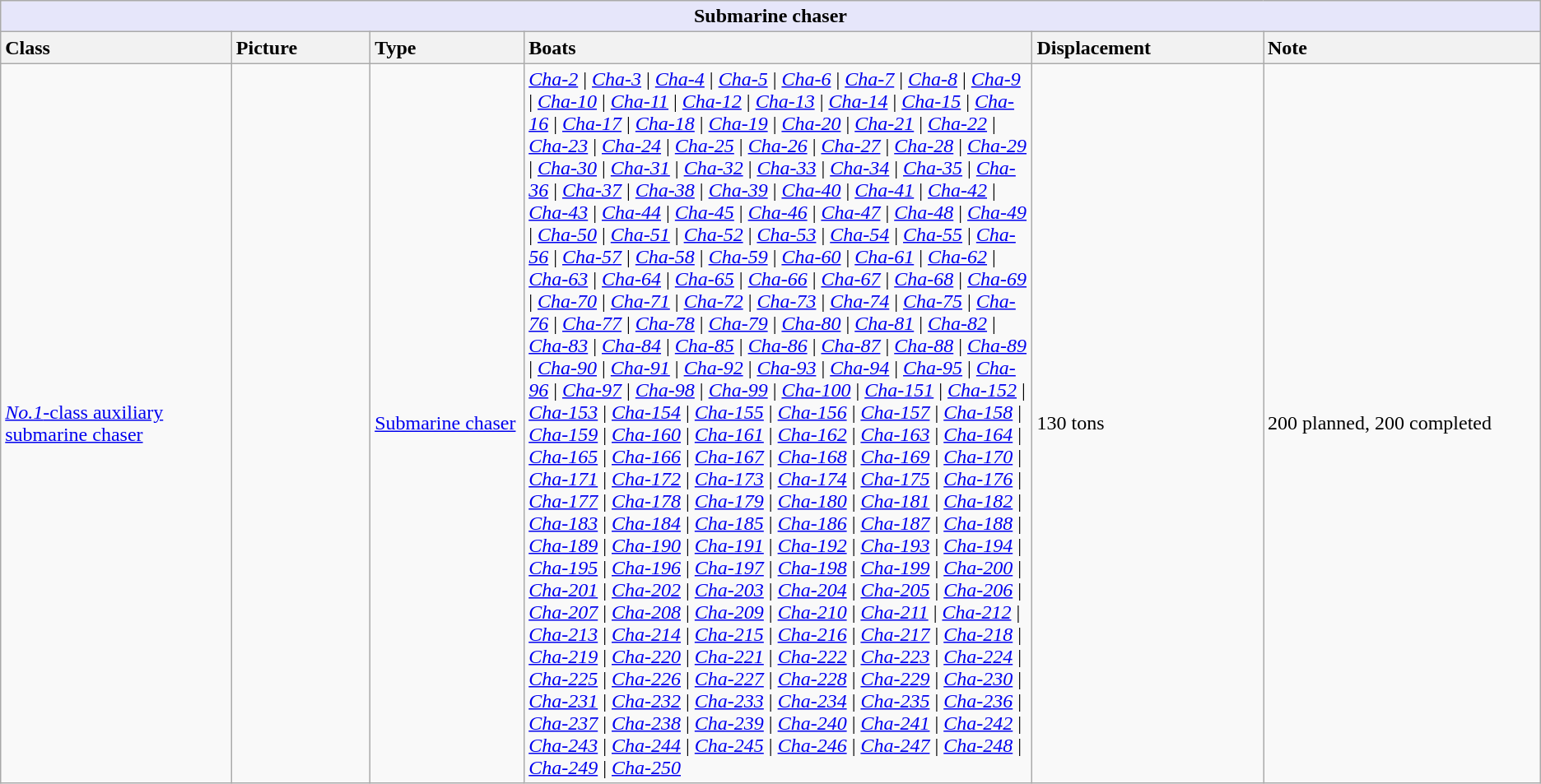<table class="wikitable ">
<tr>
<th colspan="6" style="background: lavender;">Submarine chaser</th>
</tr>
<tr>
<th style="text-align:left; width:15%;">Class</th>
<th style="text-align:left; width:9%;">Picture</th>
<th style="text-align:left; width:10%;">Type</th>
<th style="text-align:left; width:33%;">Boats</th>
<th style="text-align:left; width:15%;">Displacement</th>
<th style="text-align:left; width:20%;">Note</th>
</tr>
<tr>
<td><a href='#'><em>No.1</em>-class auxiliary submarine chaser</a></td>
<td></td>
<td><a href='#'>Submarine chaser</a></td>
<td><a href='#'><em>Cha-2</em></a>  | <em><a href='#'>Cha-3</a></em>  | <em><a href='#'>Cha-4</a></em>  | <em><a href='#'>Cha-5</a></em>  | <em><a href='#'>Cha-6</a></em>  | <em><a href='#'>Cha-7</a></em>  | <em><a href='#'>Cha-8</a></em>  | <em><a href='#'>Cha-9</a></em>  | <em><a href='#'>Cha-10</a></em>  | <em><a href='#'>Cha-11</a></em>  | <em><a href='#'>Cha-12</a></em>  | <em><a href='#'>Cha-13</a></em>  | <em><a href='#'>Cha-14</a></em>  | <em><a href='#'>Cha-15</a></em>  | <em><a href='#'>Cha-16</a></em>  | <em><a href='#'>Cha-17</a></em>  | <em><a href='#'>Cha-18</a></em>  | <em><a href='#'>Cha-19</a></em>  | <em><a href='#'>Cha-20</a></em>  | <em><a href='#'>Cha-21</a></em>  | <em><a href='#'>Cha-22</a></em>  | <em><a href='#'>Cha-23</a></em>  | <em><a href='#'>Cha-24</a></em>  | <em><a href='#'>Cha-25</a></em>  | <em><a href='#'>Cha-26</a></em>  | <em><a href='#'>Cha-27</a></em>  | <em><a href='#'>Cha-28</a></em>  | <em><a href='#'>Cha-29</a></em>  | <em><a href='#'>Cha-30</a></em>  | <em><a href='#'>Cha-31</a></em>  | <em><a href='#'>Cha-32</a></em>  | <em><a href='#'>Cha-33</a></em>  | <em><a href='#'>Cha-34</a></em>  | <em><a href='#'>Cha-35</a></em>  | <em><a href='#'>Cha-36</a></em>  | <em><a href='#'>Cha-37</a></em>  | <em><a href='#'>Cha-38</a></em>  | <em><a href='#'>Cha-39</a></em>  | <em><a href='#'>Cha-40</a></em>  | <em><a href='#'>Cha-41</a></em>  | <em><a href='#'>Cha-42</a></em>  | <em><a href='#'>Cha-43</a></em>  | <em><a href='#'>Cha-44</a></em>  | <em><a href='#'>Cha-45</a></em>  | <em><a href='#'>Cha-46</a></em>  | <em><a href='#'>Cha-47</a></em>  | <em><a href='#'>Cha-48</a></em>  | <em><a href='#'>Cha-49</a></em>  | <em><a href='#'>Cha-50</a></em>  | <em><a href='#'>Cha-51</a></em>  | <em><a href='#'>Cha-52</a></em>  | <em><a href='#'>Cha-53</a></em>  | <em><a href='#'>Cha-54</a></em>  | <em><a href='#'>Cha-55</a></em>  | <em><a href='#'>Cha-56</a></em>  | <em><a href='#'>Cha-57</a></em>  | <em><a href='#'>Cha-58</a></em>  | <em><a href='#'>Cha-59</a></em>  | <em><a href='#'>Cha-60</a></em>  | <em><a href='#'>Cha-61</a></em>  | <em><a href='#'>Cha-62</a></em>  | <em><a href='#'>Cha-63</a></em>  | <em><a href='#'>Cha-64</a></em>  | <em><a href='#'>Cha-65</a></em>  | <em><a href='#'>Cha-66</a></em>  | <em><a href='#'>Cha-67</a></em>  | <em><a href='#'>Cha-68</a></em>  | <em><a href='#'>Cha-69</a></em>  | <em><a href='#'>Cha-70</a></em>  | <em><a href='#'>Cha-71</a></em>  | <em><a href='#'>Cha-72</a></em>  | <em><a href='#'>Cha-73</a></em>  | <em><a href='#'>Cha-74</a></em>  | <em><a href='#'>Cha-75</a></em>  | <em><a href='#'>Cha-76</a></em>  | <em><a href='#'>Cha-77</a></em>  | <em><a href='#'>Cha-78</a></em>  | <em><a href='#'>Cha-79</a></em>  | <em><a href='#'>Cha-80</a></em>  | <em><a href='#'>Cha-81</a></em>  | <em><a href='#'>Cha-82</a></em>  | <em><a href='#'>Cha-83</a></em>  | <em><a href='#'>Cha-84</a></em>  | <em><a href='#'>Cha-85</a></em>  | <em><a href='#'>Cha-86</a></em>  | <em><a href='#'>Cha-87</a></em>  | <em><a href='#'>Cha-88</a></em>  | <em><a href='#'>Cha-89</a></em>  | <em><a href='#'>Cha-90</a></em>  | <em><a href='#'>Cha-91</a></em>  | <em><a href='#'>Cha-92</a></em>  | <em><a href='#'>Cha-93</a></em>  | <em><a href='#'>Cha-94</a></em>  | <em><a href='#'>Cha-95</a></em>  | <em><a href='#'>Cha-96</a></em>  | <em><a href='#'>Cha-97</a></em>  | <em><a href='#'>Cha-98</a></em>  | <em><a href='#'>Cha-99</a></em>  | <em><a href='#'>Cha-100</a></em>  | <em><a href='#'>Cha-151</a></em>  | <em><a href='#'>Cha-152</a></em>  | <em><a href='#'>Cha-153</a></em>  | <em><a href='#'>Cha-154</a></em>   |   <em><a href='#'>Cha-155</a></em>  | <a href='#'><em>Cha-156</em></a> | <em><a href='#'>Cha-157</a></em>  | <em><a href='#'>Cha-158</a></em>  | <em><a href='#'>Cha-159</a></em>  | <em><a href='#'>Cha-160</a></em>  | <em><a href='#'>Cha-161</a></em>  | <em><a href='#'>Cha-162</a></em>  | <em><a href='#'>Cha-163</a></em>  | <em><a href='#'>Cha-164</a></em>  | <em><a href='#'>Cha-165</a></em>  | <em><a href='#'>Cha-166</a></em>  | <em><a href='#'>Cha-167</a></em>  | <em><a href='#'>Cha-168</a></em>  | <em><a href='#'>Cha-169</a></em>  | <em><a href='#'>Cha-170</a></em>  | <em><a href='#'>Cha-171</a></em>  | <em><a href='#'>Cha-172</a></em>  | <em><a href='#'>Cha-173</a></em>  | <em><a href='#'>Cha-174</a></em>  | <em><a href='#'>Cha-175</a></em>  | <em><a href='#'>Cha-176</a></em>  | <em><a href='#'>Cha-177</a></em>  | <em><a href='#'>Cha-178</a></em>  | <em><a href='#'>Cha-179</a></em>  | <em><a href='#'>Cha-180</a></em>  | <em><a href='#'>Cha-181</a></em>  | <em><a href='#'>Cha-182</a></em>  | <em><a href='#'>Cha-183</a></em>  | <em><a href='#'>Cha-184</a></em>  | <em><a href='#'>Cha-185</a></em>  | <em><a href='#'>Cha-186</a></em>  | <em><a href='#'>Cha-187</a></em>  | <em><a href='#'>Cha-188</a></em>  | <em><a href='#'>Cha-189</a></em>  | <em><a href='#'>Cha-190</a></em>  |  <em><a href='#'>Cha-191</a></em>  |  <em><a href='#'>Cha-192</a></em>  |   <em><a href='#'>Cha-193</a></em>  |   <em><a href='#'>Cha-194</a></em>  |   <em><a href='#'>Cha-195</a></em>  |   <em><a href='#'>Cha-196</a></em>  |   <em><a href='#'>Cha-197</a></em>  |   <em><a href='#'>Cha-198</a></em>  |   <em><a href='#'>Cha-199</a></em>  |   <em><a href='#'>Cha-200</a></em>  |   <em><a href='#'>Cha-201</a></em>  |   <em><a href='#'>Cha-202</a></em>  |   <em><a href='#'>Cha-203</a></em>  |   <em><a href='#'>Cha-204</a></em>  |   <em><a href='#'>Cha-205</a></em>  |   <em><a href='#'>Cha-206</a></em>  |   <em><a href='#'>Cha-207</a></em>  |   <em><a href='#'>Cha-208</a></em>  |   <em><a href='#'>Cha-209</a></em>  |   <em><a href='#'>Cha-210</a></em>  |   <em><a href='#'>Cha-211</a></em>  |   <em><a href='#'>Cha-212</a></em>  |   <em><a href='#'>Cha-213</a></em>  |   <em><a href='#'>Cha-214</a></em>  |   <a href='#'><em>Cha-215</em></a>  |   <em><a href='#'>Cha-216</a></em>  |   <a href='#'><em>Cha-217</em></a>  |   <em><a href='#'>Cha-218</a></em>  |   <em><a href='#'>Cha-219</a></em>  |  <em><a href='#'>Cha-220</a></em>  |    <a href='#'><em>Cha-221</em></a>  |   <a href='#'><em>Cha-222</em></a>  |   <em><a href='#'>Cha-223</a></em>  |   <em><a href='#'>Cha-224</a></em>  |   <em><a href='#'>Cha-225</a></em>  |   <em><a href='#'>Cha-226</a></em>  |   <em><a href='#'>Cha-227</a></em>  |   <em><a href='#'>Cha-228</a></em>  |   <em><a href='#'>Cha-229</a></em>  |   <em><a href='#'>Cha-230</a></em>  |   <a href='#'><em>Cha-231</em></a>  |   <a href='#'><em>Cha-232</em></a>  |   <em><a href='#'>Cha-233</a></em>  |   <em><a href='#'>Cha-234</a></em>  |   <em><a href='#'>Cha-235</a></em>  |   <em><a href='#'>Cha-236</a></em>  |   <em><a href='#'>Cha-237</a></em>  |   <em><a href='#'>Cha-238</a></em>  |   <em><a href='#'>Cha-239</a></em>  |   <em><a href='#'>Cha-240</a></em>  |  <a href='#'><em>Cha-241</em></a>  |   <em><a href='#'>Cha-242</a></em>  |   <em><a href='#'>Cha-243</a></em>  |  <em><a href='#'>Cha-244</a></em>  |    <a href='#'><em>Cha-245</em></a>  |   <a href='#'><em>Cha-246</em></a>  |     <em><a href='#'>Cha-247</a></em>  |     <em><a href='#'>Cha-248</a></em>  |    <a href='#'><em>Cha-249</em></a>  |     <em><a href='#'>Cha-250</a></em></td>
<td>130 tons</td>
<td>200 planned, 200 completed</td>
</tr>
</table>
